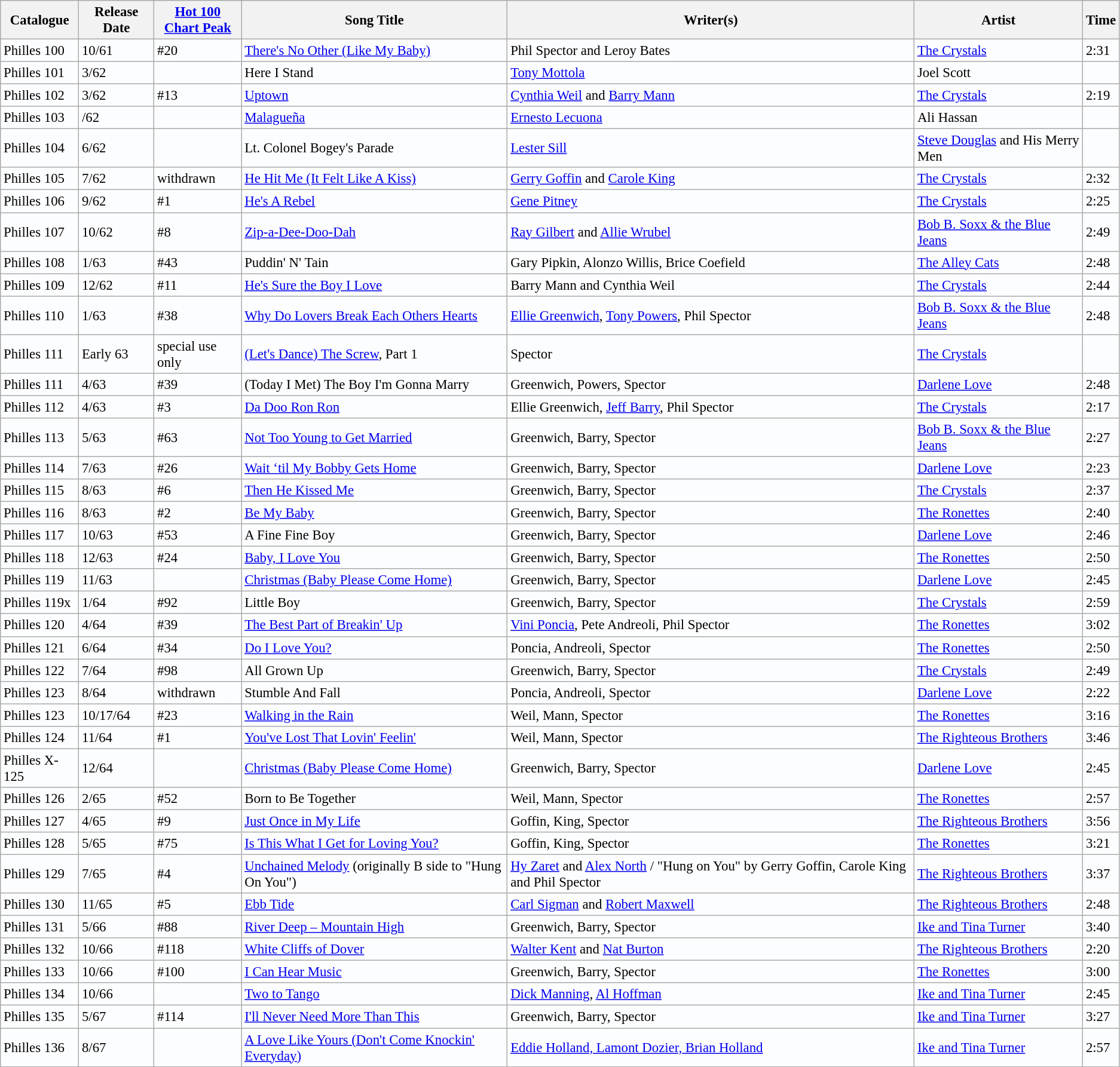<table class="wikitable" style="background:#fcfdff; font-size:95%;">
<tr>
<th>Catalogue</th>
<th>Release Date</th>
<th><a href='#'>Hot 100</a><br><a href='#'>Chart Peak</a></th>
<th>Song Title</th>
<th>Writer(s)</th>
<th>Artist</th>
<th>Time</th>
</tr>
<tr>
<td>Philles 100</td>
<td>10/61</td>
<td>#20</td>
<td><a href='#'>There's No Other (Like My Baby)</a></td>
<td>Phil Spector and Leroy Bates</td>
<td><a href='#'>The Crystals</a></td>
<td>2:31</td>
</tr>
<tr>
<td>Philles 101</td>
<td>3/62</td>
<td></td>
<td>Here I Stand</td>
<td><a href='#'>Tony Mottola</a></td>
<td>Joel Scott</td>
<td></td>
</tr>
<tr>
<td>Philles 102</td>
<td>3/62</td>
<td>#13</td>
<td><a href='#'>Uptown</a></td>
<td><a href='#'>Cynthia Weil</a> and <a href='#'>Barry Mann</a></td>
<td><a href='#'>The Crystals</a></td>
<td>2:19</td>
</tr>
<tr>
<td>Philles 103</td>
<td>/62</td>
<td></td>
<td><a href='#'>Malagueña</a></td>
<td><a href='#'>Ernesto Lecuona</a></td>
<td>Ali Hassan</td>
<td></td>
</tr>
<tr>
<td>Philles 104</td>
<td>6/62</td>
<td></td>
<td>Lt. Colonel Bogey's Parade</td>
<td><a href='#'>Lester Sill</a></td>
<td><a href='#'>Steve Douglas</a> and His Merry Men</td>
<td></td>
</tr>
<tr>
<td>Philles 105</td>
<td>7/62</td>
<td>withdrawn</td>
<td><a href='#'>He Hit Me (It Felt Like A Kiss)</a></td>
<td><a href='#'>Gerry Goffin</a> and <a href='#'>Carole King</a></td>
<td><a href='#'>The Crystals</a></td>
<td>2:32</td>
</tr>
<tr>
<td>Philles 106</td>
<td>9/62</td>
<td>#1</td>
<td><a href='#'>He's A Rebel</a></td>
<td><a href='#'>Gene Pitney</a></td>
<td><a href='#'>The Crystals</a></td>
<td>2:25</td>
</tr>
<tr>
<td>Philles 107</td>
<td>10/62</td>
<td>#8</td>
<td><a href='#'>Zip-a-Dee-Doo-Dah</a></td>
<td><a href='#'>Ray Gilbert</a> and <a href='#'>Allie Wrubel</a></td>
<td><a href='#'>Bob B. Soxx & the Blue Jeans</a></td>
<td>2:49</td>
</tr>
<tr>
<td>Philles 108</td>
<td>1/63</td>
<td>#43</td>
<td>Puddin' N' Tain</td>
<td>Gary Pipkin, Alonzo Willis, Brice Coefield</td>
<td><a href='#'>The Alley Cats</a></td>
<td>2:48</td>
</tr>
<tr>
<td>Philles 109</td>
<td>12/62</td>
<td>#11</td>
<td><a href='#'>He's Sure the Boy I Love</a></td>
<td>Barry Mann and Cynthia Weil</td>
<td><a href='#'>The Crystals</a></td>
<td>2:44</td>
</tr>
<tr>
<td>Philles 110</td>
<td>1/63</td>
<td>#38</td>
<td><a href='#'>Why Do Lovers Break Each Others Hearts</a></td>
<td><a href='#'>Ellie Greenwich</a>, <a href='#'>Tony Powers</a>, Phil Spector</td>
<td><a href='#'>Bob B. Soxx & the Blue Jeans</a></td>
<td>2:48</td>
</tr>
<tr>
<td>Philles 111</td>
<td>Early 63</td>
<td>special use only</td>
<td><a href='#'>(Let's Dance) The Screw</a>, Part 1</td>
<td>Spector</td>
<td><a href='#'>The Crystals</a></td>
<td></td>
</tr>
<tr>
<td>Philles 111</td>
<td>4/63</td>
<td>#39</td>
<td>(Today I Met) The Boy I'm Gonna Marry</td>
<td>Greenwich, Powers, Spector</td>
<td><a href='#'>Darlene Love</a></td>
<td>2:48</td>
</tr>
<tr>
<td>Philles 112</td>
<td>4/63</td>
<td>#3</td>
<td><a href='#'>Da Doo Ron Ron</a></td>
<td>Ellie Greenwich, <a href='#'>Jeff Barry</a>, Phil Spector</td>
<td><a href='#'>The Crystals</a></td>
<td>2:17</td>
</tr>
<tr>
<td>Philles 113</td>
<td>5/63</td>
<td>#63</td>
<td><a href='#'>Not Too Young to Get Married</a></td>
<td>Greenwich, Barry, Spector</td>
<td><a href='#'>Bob B. Soxx & the Blue Jeans</a></td>
<td>2:27</td>
</tr>
<tr>
<td>Philles 114</td>
<td>7/63</td>
<td>#26</td>
<td><a href='#'>Wait ‘til My Bobby Gets Home</a></td>
<td>Greenwich, Barry, Spector</td>
<td><a href='#'>Darlene Love</a></td>
<td>2:23</td>
</tr>
<tr>
<td>Philles 115</td>
<td>8/63</td>
<td>#6</td>
<td><a href='#'>Then He Kissed Me</a></td>
<td>Greenwich, Barry, Spector</td>
<td><a href='#'>The Crystals</a></td>
<td>2:37</td>
</tr>
<tr>
<td>Philles 116</td>
<td>8/63</td>
<td>#2</td>
<td><a href='#'>Be My Baby</a></td>
<td>Greenwich, Barry, Spector</td>
<td><a href='#'>The Ronettes</a></td>
<td>2:40</td>
</tr>
<tr>
<td>Philles 117</td>
<td>10/63</td>
<td>#53</td>
<td>A Fine Fine Boy</td>
<td>Greenwich, Barry, Spector</td>
<td><a href='#'>Darlene Love</a></td>
<td>2:46</td>
</tr>
<tr>
<td>Philles 118</td>
<td>12/63</td>
<td>#24</td>
<td><a href='#'>Baby, I Love You</a></td>
<td>Greenwich, Barry, Spector</td>
<td><a href='#'>The Ronettes</a></td>
<td>2:50</td>
</tr>
<tr>
<td>Philles 119</td>
<td>11/63</td>
<td></td>
<td><a href='#'>Christmas (Baby Please Come Home)</a></td>
<td>Greenwich, Barry, Spector</td>
<td><a href='#'>Darlene Love</a></td>
<td>2:45</td>
</tr>
<tr>
<td>Philles 119x</td>
<td>1/64</td>
<td>#92</td>
<td>Little Boy</td>
<td>Greenwich, Barry, Spector</td>
<td><a href='#'>The Crystals</a></td>
<td>2:59</td>
</tr>
<tr>
<td>Philles 120</td>
<td>4/64</td>
<td>#39</td>
<td><a href='#'>The Best Part of Breakin' Up</a></td>
<td><a href='#'>Vini Poncia</a>, Pete Andreoli, Phil Spector</td>
<td><a href='#'>The Ronettes</a></td>
<td>3:02</td>
</tr>
<tr>
<td>Philles 121</td>
<td>6/64</td>
<td>#34</td>
<td><a href='#'>Do I Love You?</a></td>
<td>Poncia, Andreoli, Spector</td>
<td><a href='#'>The Ronettes</a></td>
<td>2:50</td>
</tr>
<tr>
<td>Philles 122</td>
<td>7/64</td>
<td>#98</td>
<td>All Grown Up</td>
<td>Greenwich, Barry, Spector</td>
<td><a href='#'>The Crystals</a></td>
<td>2:49</td>
</tr>
<tr>
<td>Philles 123</td>
<td>8/64</td>
<td>withdrawn</td>
<td>Stumble And Fall</td>
<td>Poncia, Andreoli, Spector</td>
<td><a href='#'>Darlene Love</a></td>
<td>2:22</td>
</tr>
<tr>
<td>Philles 123</td>
<td>10/17/64</td>
<td>#23</td>
<td><a href='#'>Walking in the Rain</a></td>
<td>Weil, Mann, Spector</td>
<td><a href='#'>The Ronettes</a></td>
<td>3:16</td>
</tr>
<tr>
<td>Philles 124</td>
<td>11/64</td>
<td>#1</td>
<td><a href='#'>You've Lost That Lovin' Feelin'</a></td>
<td>Weil, Mann, Spector</td>
<td><a href='#'>The Righteous Brothers</a></td>
<td>3:46</td>
</tr>
<tr>
<td>Philles X-125</td>
<td>12/64</td>
<td></td>
<td><a href='#'>Christmas (Baby Please Come Home)</a></td>
<td>Greenwich, Barry, Spector</td>
<td><a href='#'>Darlene Love</a></td>
<td>2:45</td>
</tr>
<tr>
<td>Philles 126</td>
<td>2/65</td>
<td>#52</td>
<td>Born to Be Together</td>
<td>Weil, Mann, Spector</td>
<td><a href='#'>The Ronettes</a></td>
<td>2:57</td>
</tr>
<tr>
<td>Philles 127</td>
<td>4/65</td>
<td>#9</td>
<td><a href='#'>Just Once in My Life</a></td>
<td>Goffin, King, Spector</td>
<td><a href='#'>The Righteous Brothers</a></td>
<td>3:56</td>
</tr>
<tr>
<td>Philles 128</td>
<td>5/65</td>
<td>#75</td>
<td><a href='#'>Is This What I Get for Loving You?</a></td>
<td>Goffin, King, Spector</td>
<td><a href='#'>The Ronettes</a></td>
<td>3:21</td>
</tr>
<tr>
<td>Philles 129</td>
<td>7/65</td>
<td>#4</td>
<td><a href='#'>Unchained Melody</a> (originally B side to "Hung On You")</td>
<td><a href='#'>Hy Zaret</a> and <a href='#'>Alex North</a> / "Hung on You" by Gerry Goffin, Carole King and Phil Spector</td>
<td><a href='#'>The Righteous Brothers</a></td>
<td>3:37</td>
</tr>
<tr>
<td>Philles 130</td>
<td>11/65</td>
<td>#5</td>
<td><a href='#'>Ebb Tide</a></td>
<td><a href='#'>Carl Sigman</a> and <a href='#'>Robert Maxwell</a></td>
<td><a href='#'>The Righteous Brothers</a></td>
<td>2:48</td>
</tr>
<tr>
<td>Philles 131</td>
<td>5/66</td>
<td>#88</td>
<td><a href='#'>River Deep – Mountain High</a></td>
<td>Greenwich, Barry, Spector</td>
<td><a href='#'>Ike and Tina Turner</a></td>
<td>3:40</td>
</tr>
<tr>
<td>Philles 132</td>
<td>10/66</td>
<td>#118</td>
<td><a href='#'>White Cliffs of Dover</a></td>
<td><a href='#'>Walter Kent</a> and <a href='#'>Nat Burton</a></td>
<td><a href='#'>The Righteous Brothers</a></td>
<td>2:20</td>
</tr>
<tr>
<td>Philles 133</td>
<td>10/66</td>
<td>#100</td>
<td><a href='#'>I Can Hear Music</a></td>
<td>Greenwich, Barry, Spector</td>
<td><a href='#'>The Ronettes</a></td>
<td>3:00</td>
</tr>
<tr>
<td>Philles 134</td>
<td>10/66</td>
<td></td>
<td><a href='#'>Two to Tango</a></td>
<td><a href='#'>Dick Manning</a>, <a href='#'>Al Hoffman</a></td>
<td><a href='#'>Ike and Tina Turner</a></td>
<td>2:45</td>
</tr>
<tr>
<td>Philles 135</td>
<td>5/67</td>
<td>#114</td>
<td><a href='#'>I'll Never Need More Than This</a></td>
<td>Greenwich, Barry, Spector</td>
<td><a href='#'>Ike and Tina Turner</a></td>
<td>3:27</td>
</tr>
<tr>
<td>Philles 136</td>
<td>8/67</td>
<td></td>
<td><a href='#'>A Love Like Yours (Don't Come Knockin' Everyday)</a></td>
<td><a href='#'>Eddie Holland, Lamont Dozier, Brian Holland</a></td>
<td><a href='#'>Ike and Tina Turner</a></td>
<td>2:57</td>
</tr>
</table>
